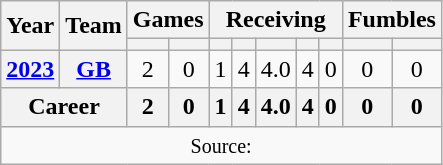<table class= "wikitable" style="text-align:center;">
<tr>
<th rowspan="2">Year</th>
<th rowspan="2">Team</th>
<th colspan="2">Games</th>
<th colspan="5">Receiving</th>
<th colspan="2">Fumbles</th>
</tr>
<tr>
<th></th>
<th></th>
<th></th>
<th></th>
<th></th>
<th></th>
<th></th>
<th></th>
<th></th>
</tr>
<tr>
<th><a href='#'>2023</a></th>
<th><a href='#'>GB</a></th>
<td>2</td>
<td>0</td>
<td>1</td>
<td>4</td>
<td>4.0</td>
<td>4</td>
<td>0</td>
<td>0</td>
<td>0</td>
</tr>
<tr>
<th colspan="2">Career</th>
<th>2</th>
<th>0</th>
<th>1</th>
<th>4</th>
<th>4.0</th>
<th>4</th>
<th>0</th>
<th>0</th>
<th>0</th>
</tr>
<tr>
<td colspan="11"><small>Source: </small></td>
</tr>
</table>
